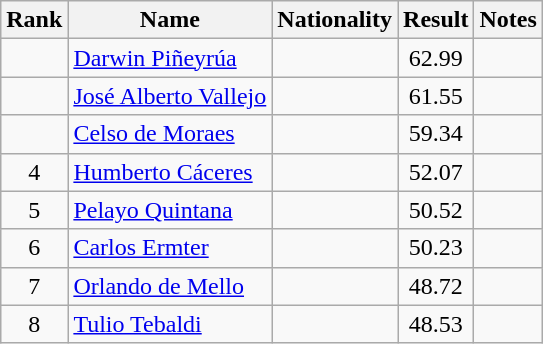<table class="wikitable sortable" style="text-align:center">
<tr>
<th>Rank</th>
<th>Name</th>
<th>Nationality</th>
<th>Result</th>
<th>Notes</th>
</tr>
<tr>
<td></td>
<td align=left><a href='#'>Darwin Piñeyrúa</a></td>
<td align=left></td>
<td>62.99</td>
<td></td>
</tr>
<tr>
<td></td>
<td align=left><a href='#'>José Alberto Vallejo</a></td>
<td align=left></td>
<td>61.55</td>
<td></td>
</tr>
<tr>
<td></td>
<td align=left><a href='#'>Celso de Moraes</a></td>
<td align=left></td>
<td>59.34</td>
<td></td>
</tr>
<tr>
<td>4</td>
<td align=left><a href='#'>Humberto Cáceres</a></td>
<td align=left></td>
<td>52.07</td>
<td></td>
</tr>
<tr>
<td>5</td>
<td align=left><a href='#'>Pelayo Quintana</a></td>
<td align=left></td>
<td>50.52</td>
<td></td>
</tr>
<tr>
<td>6</td>
<td align=left><a href='#'>Carlos Ermter</a></td>
<td align=left></td>
<td>50.23</td>
<td></td>
</tr>
<tr>
<td>7</td>
<td align=left><a href='#'>Orlando de Mello</a></td>
<td align=left></td>
<td>48.72</td>
<td></td>
</tr>
<tr>
<td>8</td>
<td align=left><a href='#'>Tulio Tebaldi</a></td>
<td align=left></td>
<td>48.53</td>
<td></td>
</tr>
</table>
